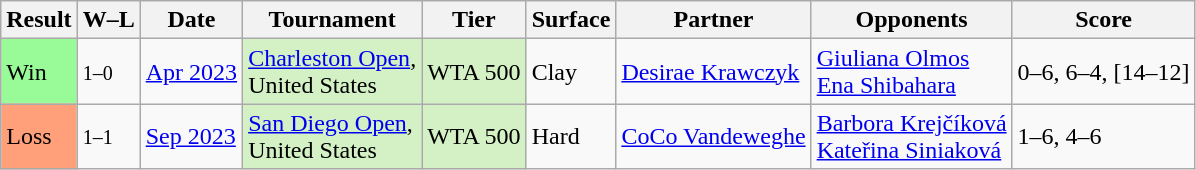<table class="sortable wikitable">
<tr>
<th>Result</th>
<th class="unsortable">W–L</th>
<th>Date</th>
<th>Tournament</th>
<th>Tier</th>
<th>Surface</th>
<th>Partner</th>
<th>Opponents</th>
<th class="unsortable">Score</th>
</tr>
<tr>
<td bgcolor=98FB98>Win</td>
<td><small>1–0</small></td>
<td><a href='#'>Apr 2023</a></td>
<td style="background:#d4f1c5;"><a href='#'>Charleston Open</a>, <br> United States</td>
<td style="background:#d4f1c5;">WTA 500</td>
<td>Clay</td>
<td> <a href='#'>Desirae Krawczyk</a></td>
<td> <a href='#'>Giuliana Olmos</a> <br>  <a href='#'>Ena Shibahara</a></td>
<td>0–6, 6–4, [14–12]</td>
</tr>
<tr>
<td bgcolor=FFA07A>Loss</td>
<td><small>1–1</small></td>
<td><a href='#'>Sep 2023</a></td>
<td style="background:#d4f1c5;"><a href='#'>San Diego Open</a>, <br>United States</td>
<td style="background:#d4f1c5;">WTA 500</td>
<td>Hard</td>
<td> <a href='#'>CoCo Vandeweghe</a></td>
<td> <a href='#'>Barbora Krejčíková</a> <br>  <a href='#'>Kateřina Siniaková</a></td>
<td>1–6, 4–6</td>
</tr>
</table>
